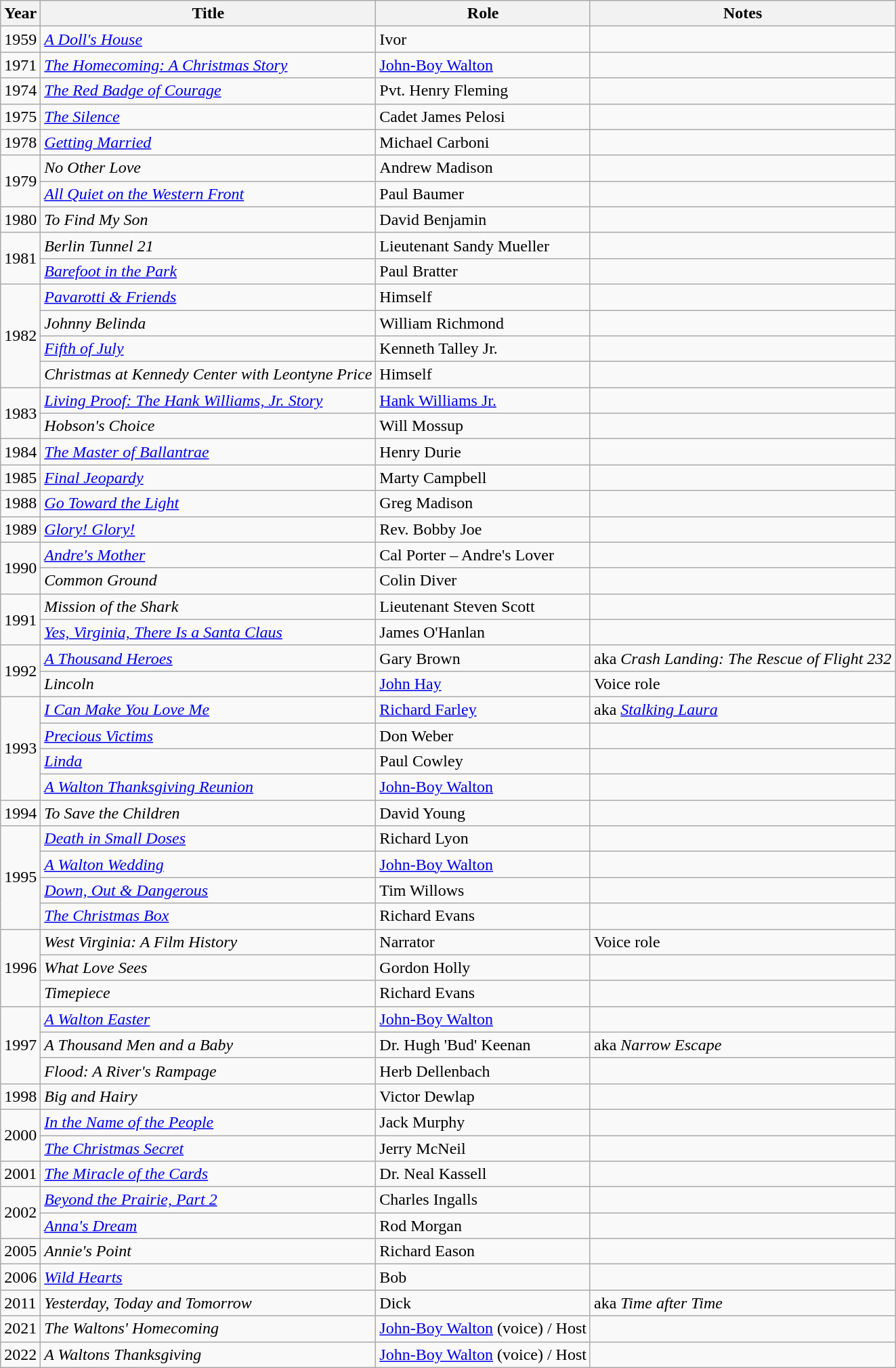<table class="wikitable sortable">
<tr>
<th>Year</th>
<th>Title</th>
<th>Role</th>
<th class="unsortable">Notes</th>
</tr>
<tr>
<td>1959</td>
<td><em><a href='#'>A Doll's House</a></em></td>
<td>Ivor</td>
<td></td>
</tr>
<tr>
<td>1971</td>
<td><em><a href='#'>The Homecoming: A Christmas Story</a></em></td>
<td><a href='#'>John-Boy Walton</a></td>
<td></td>
</tr>
<tr>
<td>1974</td>
<td><em><a href='#'>The Red Badge of Courage</a></em></td>
<td>Pvt. Henry Fleming</td>
<td></td>
</tr>
<tr>
<td>1975</td>
<td><em><a href='#'>The Silence</a></em></td>
<td>Cadet James Pelosi</td>
<td></td>
</tr>
<tr>
<td>1978</td>
<td><em><a href='#'>Getting Married</a></em></td>
<td>Michael Carboni</td>
<td></td>
</tr>
<tr>
<td rowspan=2>1979</td>
<td><em>No Other Love</em></td>
<td>Andrew Madison</td>
<td></td>
</tr>
<tr>
<td><em><a href='#'>All Quiet on the Western Front</a></em></td>
<td>Paul Baumer</td>
<td></td>
</tr>
<tr>
<td>1980</td>
<td><em>To Find My Son</em></td>
<td>David Benjamin</td>
<td></td>
</tr>
<tr>
<td rowspan=2>1981</td>
<td><em>Berlin Tunnel 21</em></td>
<td>Lieutenant Sandy Mueller</td>
<td></td>
</tr>
<tr>
<td><em><a href='#'>Barefoot in the Park</a></em></td>
<td>Paul Bratter</td>
<td></td>
</tr>
<tr>
<td rowspan=4>1982</td>
<td><em><a href='#'>Pavarotti & Friends</a></em></td>
<td>Himself</td>
<td></td>
</tr>
<tr>
<td><em>Johnny Belinda</em></td>
<td>William Richmond</td>
<td></td>
</tr>
<tr>
<td><em><a href='#'>Fifth of July</a></em></td>
<td>Kenneth Talley Jr.</td>
<td></td>
</tr>
<tr>
<td><em>Christmas at Kennedy Center with Leontyne Price</em></td>
<td>Himself</td>
<td></td>
</tr>
<tr>
<td rowspan=2>1983</td>
<td><em><a href='#'>Living Proof: The Hank Williams, Jr. Story</a></em></td>
<td><a href='#'>Hank Williams Jr.</a></td>
<td></td>
</tr>
<tr>
<td><em>Hobson's Choice</em></td>
<td>Will Mossup</td>
<td></td>
</tr>
<tr>
<td>1984</td>
<td><em><a href='#'>The Master of Ballantrae</a></em></td>
<td>Henry Durie</td>
<td></td>
</tr>
<tr>
<td>1985</td>
<td><em><a href='#'>Final Jeopardy</a></em></td>
<td>Marty Campbell</td>
<td></td>
</tr>
<tr>
<td>1988</td>
<td><em><a href='#'>Go Toward the Light</a></em></td>
<td>Greg Madison</td>
<td></td>
</tr>
<tr>
<td>1989</td>
<td><em><a href='#'>Glory! Glory!</a></em></td>
<td>Rev. Bobby Joe</td>
<td></td>
</tr>
<tr>
<td rowspan=2>1990</td>
<td><em><a href='#'>Andre's Mother</a></em></td>
<td>Cal Porter – Andre's Lover</td>
<td></td>
</tr>
<tr>
<td><em>Common Ground</em></td>
<td>Colin Diver</td>
<td></td>
</tr>
<tr>
<td rowspan=2>1991</td>
<td><em>Mission of the Shark</em></td>
<td>Lieutenant Steven Scott</td>
<td></td>
</tr>
<tr>
<td><em><a href='#'>Yes, Virginia, There Is a Santa Claus</a></em></td>
<td>James O'Hanlan</td>
<td></td>
</tr>
<tr>
<td rowspan=2>1992</td>
<td><em><a href='#'>A Thousand Heroes</a></em></td>
<td>Gary Brown</td>
<td>aka <em>Crash Landing: The Rescue of Flight 232</em></td>
</tr>
<tr>
<td><em>Lincoln</em></td>
<td><a href='#'>John Hay</a></td>
<td>Voice role</td>
</tr>
<tr>
<td rowspan=4>1993</td>
<td><em><a href='#'>I Can Make You Love Me</a></em></td>
<td><a href='#'>Richard Farley</a></td>
<td>aka <em><a href='#'>Stalking Laura</a></em></td>
</tr>
<tr>
<td><em><a href='#'>Precious Victims</a></em></td>
<td>Don Weber</td>
<td></td>
</tr>
<tr>
<td><em><a href='#'>Linda</a></em></td>
<td>Paul Cowley</td>
<td></td>
</tr>
<tr>
<td><em><a href='#'>A Walton Thanksgiving Reunion</a></em></td>
<td><a href='#'>John-Boy Walton</a></td>
<td></td>
</tr>
<tr>
<td>1994</td>
<td><em>To Save the Children</em></td>
<td>David Young</td>
<td></td>
</tr>
<tr>
<td rowspan=4>1995</td>
<td><em><a href='#'>Death in Small Doses</a></em></td>
<td>Richard Lyon</td>
<td></td>
</tr>
<tr>
<td><em><a href='#'>A Walton Wedding</a></em></td>
<td><a href='#'>John-Boy Walton</a></td>
<td></td>
</tr>
<tr>
<td><em><a href='#'>Down, Out & Dangerous</a></em></td>
<td>Tim Willows</td>
<td></td>
</tr>
<tr>
<td><em><a href='#'>The Christmas Box</a></em></td>
<td>Richard Evans</td>
<td></td>
</tr>
<tr>
<td rowspan=3>1996</td>
<td><em>West Virginia: A Film History</em></td>
<td>Narrator</td>
<td>Voice role</td>
</tr>
<tr>
<td><em>What Love Sees</em></td>
<td>Gordon Holly</td>
<td></td>
</tr>
<tr>
<td><em>Timepiece</em></td>
<td>Richard Evans</td>
<td></td>
</tr>
<tr>
<td rowspan=3>1997</td>
<td><em><a href='#'>A Walton Easter</a></em></td>
<td><a href='#'>John-Boy Walton</a></td>
<td></td>
</tr>
<tr>
<td><em>A Thousand Men and a Baby</em></td>
<td>Dr. Hugh 'Bud' Keenan</td>
<td>aka <em>Narrow Escape</em></td>
</tr>
<tr>
<td><em>Flood: A River's Rampage</em></td>
<td>Herb Dellenbach</td>
<td></td>
</tr>
<tr>
<td>1998</td>
<td><em>Big and Hairy</em></td>
<td>Victor Dewlap</td>
<td></td>
</tr>
<tr>
<td rowspan=2>2000</td>
<td><em><a href='#'>In the Name of the People</a></em></td>
<td>Jack Murphy</td>
<td></td>
</tr>
<tr>
<td><em><a href='#'>The Christmas Secret</a></em></td>
<td>Jerry McNeil</td>
<td></td>
</tr>
<tr>
<td>2001</td>
<td><em><a href='#'>The Miracle of the Cards</a></em></td>
<td>Dr. Neal Kassell</td>
<td></td>
</tr>
<tr>
<td rowspan=2>2002</td>
<td><em><a href='#'>Beyond the Prairie, Part 2</a></em></td>
<td>Charles Ingalls</td>
<td></td>
</tr>
<tr>
<td><em><a href='#'>Anna's Dream</a></em></td>
<td>Rod Morgan</td>
<td></td>
</tr>
<tr>
<td>2005</td>
<td><em>Annie's Point</em></td>
<td>Richard Eason</td>
<td></td>
</tr>
<tr>
<td>2006</td>
<td><em><a href='#'>Wild Hearts</a></em></td>
<td>Bob</td>
<td></td>
</tr>
<tr>
<td>2011</td>
<td><em>Yesterday, Today and Tomorrow</em></td>
<td>Dick</td>
<td>aka <em>Time after Time</em></td>
</tr>
<tr>
<td>2021</td>
<td><em>The Waltons' Homecoming</em></td>
<td><a href='#'>John-Boy Walton</a> (voice) / Host</td>
<td></td>
</tr>
<tr>
<td>2022</td>
<td><em>A Waltons Thanksgiving</em></td>
<td><a href='#'>John-Boy Walton</a> (voice) / Host</td>
<td></td>
</tr>
</table>
